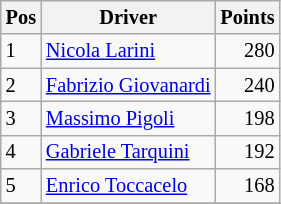<table class="wikitable" style="font-size: 85%;">
<tr>
<th>Pos</th>
<th>Driver</th>
<th>Points</th>
</tr>
<tr>
<td>1</td>
<td> <a href='#'>Nicola Larini</a></td>
<td style="text-align:right">280</td>
</tr>
<tr>
<td>2</td>
<td> <a href='#'>Fabrizio Giovanardi</a></td>
<td style="text-align:right">240</td>
</tr>
<tr>
<td>3</td>
<td> <a href='#'>Massimo Pigoli</a></td>
<td style="text-align:right">198</td>
</tr>
<tr>
<td>4</td>
<td> <a href='#'>Gabriele Tarquini</a></td>
<td style="text-align:right">192</td>
</tr>
<tr>
<td>5</td>
<td> <a href='#'>Enrico Toccacelo</a></td>
<td style="text-align:right">168</td>
</tr>
<tr>
</tr>
</table>
